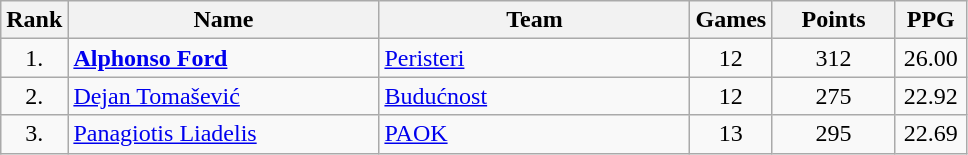<table class="wikitable sortable" style="text-align: center">
<tr>
<th>Rank</th>
<th width=200>Name</th>
<th width=200>Team</th>
<th>Games</th>
<th width=75>Points</th>
<th width=40>PPG</th>
</tr>
<tr>
<td>1.</td>
<td style="text-align:left"> <strong><a href='#'>Alphonso Ford</a></strong></td>
<td style="text-align:left"> <a href='#'>Peristeri</a></td>
<td>12</td>
<td>312</td>
<td>26.00</td>
</tr>
<tr>
<td>2.</td>
<td style="text-align:left"> <a href='#'>Dejan Tomašević</a></td>
<td style="text-align:left"> <a href='#'>Budućnost</a></td>
<td>12</td>
<td>275</td>
<td>22.92</td>
</tr>
<tr>
<td>3.</td>
<td style="text-align:left"> <a href='#'>Panagiotis Liadelis</a></td>
<td style="text-align:left"> <a href='#'>PAOK</a></td>
<td>13</td>
<td>295</td>
<td>22.69</td>
</tr>
</table>
